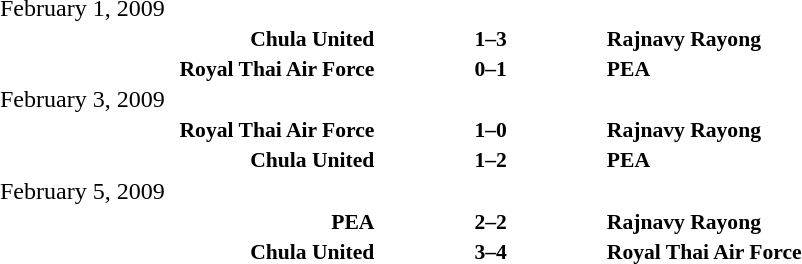<table width=100% cellspacing=1>
<tr>
<th width=20%></th>
<th width=12%></th>
<th width=20%></th>
<th></th>
</tr>
<tr>
<td>February 1, 2009</td>
</tr>
<tr style=font-size:90%>
<td align=right><strong>Chula United</strong></td>
<td align=center><strong>1–3</strong></td>
<td><strong>Rajnavy Rayong</strong></td>
<td></td>
<td></td>
</tr>
<tr style=font-size:90%>
<td align=right><strong>Royal Thai Air Force</strong></td>
<td align=center><strong>0–1</strong></td>
<td><strong>PEA</strong></td>
<td></td>
<td></td>
</tr>
<tr>
<td>February 3, 2009</td>
</tr>
<tr style=font-size:90%>
<td align=right><strong>Royal Thai Air Force</strong></td>
<td align=center><strong>1–0</strong></td>
<td><strong>Rajnavy Rayong</strong></td>
<td></td>
<td></td>
</tr>
<tr style=font-size:90%>
<td align=right><strong>Chula United</strong></td>
<td align=center><strong>1–2</strong></td>
<td><strong>PEA</strong></td>
<td></td>
<td></td>
</tr>
<tr>
<td>February 5, 2009</td>
</tr>
<tr style=font-size:90%>
<td align=right><strong>PEA</strong></td>
<td align=center><strong>2–2</strong></td>
<td><strong>Rajnavy Rayong</strong></td>
<td></td>
<td></td>
</tr>
<tr style=font-size:90%>
<td align=right><strong>Chula United</strong></td>
<td align=center><strong>3–4</strong></td>
<td><strong>Royal Thai Air Force</strong></td>
<td></td>
<td></td>
</tr>
</table>
